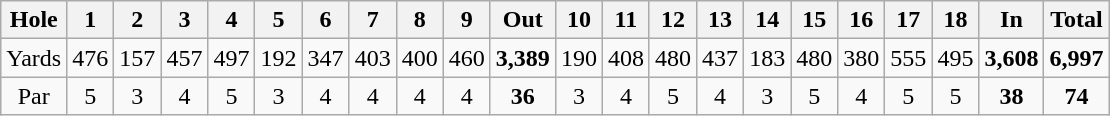<table class="wikitable" style="text-align:center">
<tr>
<th align="left">Hole</th>
<th>1</th>
<th>2</th>
<th>3</th>
<th>4</th>
<th>5</th>
<th>6</th>
<th>7</th>
<th>8</th>
<th>9</th>
<th>Out</th>
<th>10</th>
<th>11</th>
<th>12</th>
<th>13</th>
<th>14</th>
<th>15</th>
<th>16</th>
<th>17</th>
<th>18</th>
<th>In</th>
<th>Total</th>
</tr>
<tr>
<td align="center">Yards</td>
<td>476</td>
<td>157</td>
<td>457</td>
<td>497</td>
<td>192</td>
<td>347</td>
<td>403</td>
<td>400</td>
<td>460</td>
<td><strong>3,389</strong></td>
<td>190</td>
<td>408</td>
<td>480</td>
<td>437</td>
<td>183</td>
<td>480</td>
<td>380</td>
<td>555</td>
<td>495</td>
<td><strong>3,608</strong></td>
<td><strong>6,997</strong></td>
</tr>
<tr>
<td align="center">Par</td>
<td>5</td>
<td>3</td>
<td>4</td>
<td>5</td>
<td>3</td>
<td>4</td>
<td>4</td>
<td>4</td>
<td>4</td>
<td><strong>36</strong></td>
<td>3</td>
<td>4</td>
<td>5</td>
<td>4</td>
<td>3</td>
<td>5</td>
<td>4</td>
<td>5</td>
<td>5</td>
<td><strong>38</strong></td>
<td><strong>74</strong></td>
</tr>
</table>
